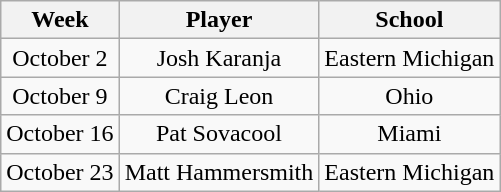<table class="wikitable" style="text-align:center;">
<tr>
<th>Week</th>
<th>Player</th>
<th>School</th>
</tr>
<tr>
<td>October 2</td>
<td>Josh Karanja</td>
<td>Eastern Michigan</td>
</tr>
<tr>
<td>October 9</td>
<td>Craig Leon</td>
<td>Ohio</td>
</tr>
<tr>
<td>October 16</td>
<td>Pat Sovacool</td>
<td>Miami</td>
</tr>
<tr>
<td>October 23</td>
<td>Matt Hammersmith</td>
<td>Eastern Michigan</td>
</tr>
</table>
